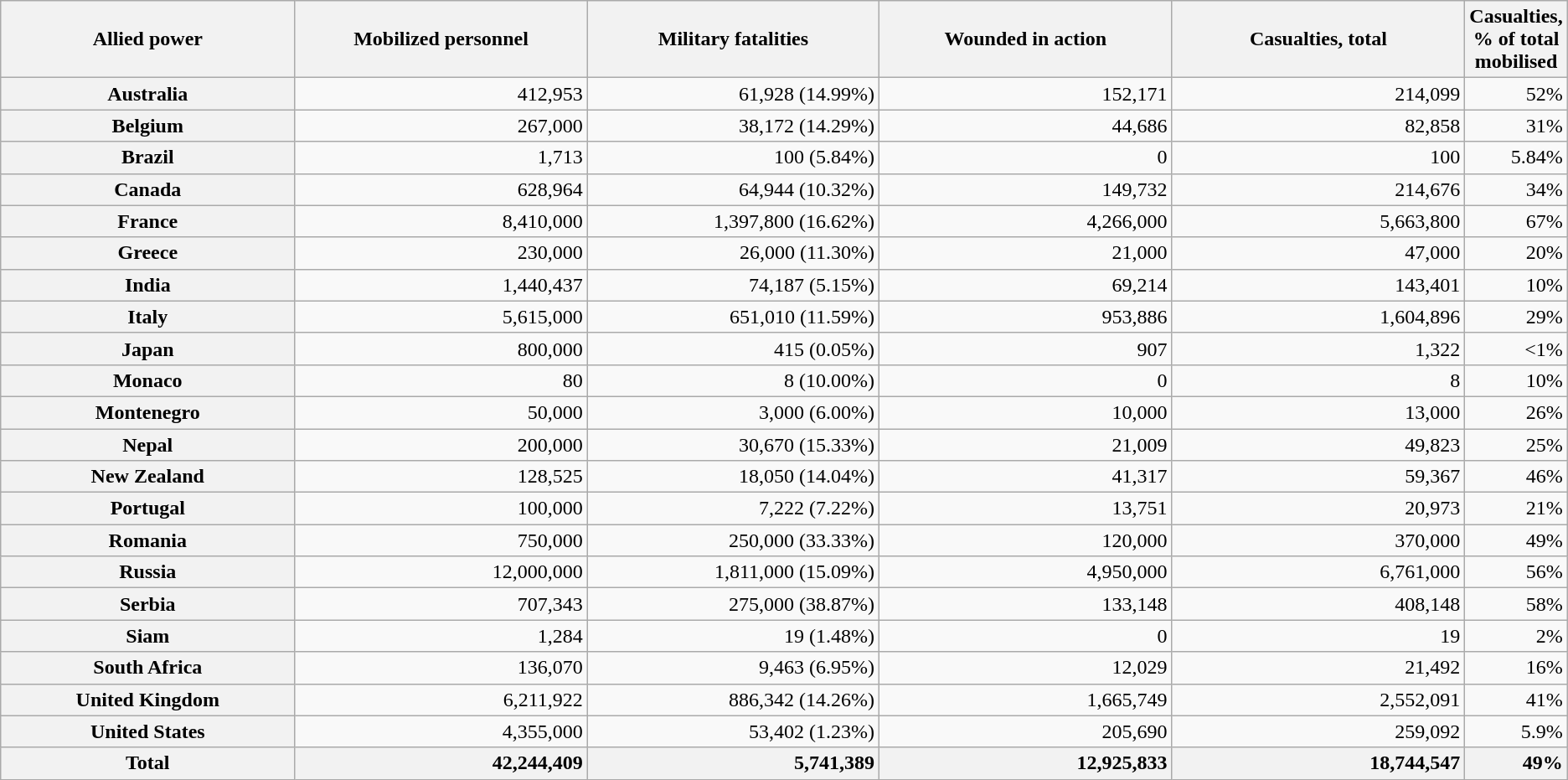<table class="wikitable sortable plainrowheaders" style="text-align: right;">
<tr>
<th scope="col" style="width:20%;">Allied power</th>
<th scope="col" style="width:20%;">Mobilized personnel</th>
<th scope="col" style="width:20%;">Military fatalities</th>
<th scope="col" style="width:20%;">Wounded in action</th>
<th scope="col" style="width:20%;">Casualties, total</th>
<th scope="col" style="width:20%;">Casualties, % of total mobilised</th>
</tr>
<tr>
<th scope="row">Australia</th>
<td>412,953</td>
<td>61,928 (14.99%)</td>
<td>152,171</td>
<td>214,099</td>
<td>52% </td>
</tr>
<tr>
<th scope="row">Belgium</th>
<td>267,000</td>
<td>38,172 (14.29%)</td>
<td>44,686</td>
<td>82,858</td>
<td>31% </td>
</tr>
<tr>
<th scope="row">Brazil</th>
<td>1,713</td>
<td>100 (5.84%)</td>
<td>0</td>
<td>100</td>
<td>5.84%</td>
</tr>
<tr>
<th scope="row">Canada</th>
<td>628,964</td>
<td>64,944 (10.32%)</td>
<td>149,732</td>
<td>214,676</td>
<td>34% </td>
</tr>
<tr>
<th scope="row">France</th>
<td>8,410,000</td>
<td>1,397,800 (16.62%)</td>
<td>4,266,000</td>
<td>5,663,800</td>
<td>67% </td>
</tr>
<tr>
<th scope="row">Greece</th>
<td>230,000</td>
<td>26,000 (11.30%)</td>
<td>21,000</td>
<td>47,000</td>
<td>20% </td>
</tr>
<tr>
<th scope="row">India</th>
<td>1,440,437</td>
<td>74,187 (5.15%)</td>
<td>69,214</td>
<td>143,401</td>
<td>10% </td>
</tr>
<tr>
<th scope="row">Italy</th>
<td>5,615,000</td>
<td>651,010 (11.59%)</td>
<td>953,886</td>
<td>1,604,896</td>
<td>29% </td>
</tr>
<tr>
<th scope="row">Japan</th>
<td>800,000</td>
<td>415 (0.05%)</td>
<td>907</td>
<td>1,322</td>
<td><1% </td>
</tr>
<tr>
<th scope="row">Monaco</th>
<td>80</td>
<td>8 (10.00%)</td>
<td>0</td>
<td>8</td>
<td>10%</td>
</tr>
<tr>
<th scope="row">Montenegro</th>
<td>50,000</td>
<td>3,000 (6.00%)</td>
<td>10,000</td>
<td>13,000</td>
<td>26% </td>
</tr>
<tr>
<th scope="row">Nepal</th>
<td>200,000</td>
<td>30,670 (15.33%)</td>
<td>21,009</td>
<td>49,823</td>
<td>25%</td>
</tr>
<tr>
<th scope="row">New Zealand</th>
<td>128,525</td>
<td>18,050 (14.04%)</td>
<td>41,317</td>
<td>59,367</td>
<td>46% </td>
</tr>
<tr>
<th scope="row">Portugal</th>
<td>100,000</td>
<td>7,222 (7.22%)</td>
<td>13,751</td>
<td>20,973</td>
<td>21% </td>
</tr>
<tr>
<th scope="row">Romania</th>
<td>750,000</td>
<td>250,000 (33.33%)</td>
<td>120,000</td>
<td>370,000</td>
<td>49% </td>
</tr>
<tr>
<th scope="row">Russia</th>
<td>12,000,000</td>
<td>1,811,000 (15.09%)</td>
<td>4,950,000</td>
<td>6,761,000</td>
<td>56% </td>
</tr>
<tr>
<th scope="row">Serbia</th>
<td>707,343</td>
<td>275,000 (38.87%)</td>
<td>133,148</td>
<td>408,148</td>
<td>58%</td>
</tr>
<tr>
<th scope="row">Siam</th>
<td>1,284</td>
<td>19 (1.48%)</td>
<td>0</td>
<td>19</td>
<td>2%</td>
</tr>
<tr>
<th scope="row">South Africa</th>
<td>136,070</td>
<td>9,463 (6.95%)</td>
<td>12,029</td>
<td>21,492</td>
<td>16% </td>
</tr>
<tr>
<th scope="row">United Kingdom</th>
<td>6,211,922</td>
<td>886,342 (14.26%)</td>
<td>1,665,749</td>
<td>2,552,091</td>
<td>41% </td>
</tr>
<tr>
<th scope="row">United States</th>
<td>4,355,000</td>
<td>53,402 (1.23%)</td>
<td>205,690</td>
<td>259,092</td>
<td>5.9% </td>
</tr>
<tr class="sortbottom">
<th scope="row" style="font-weight: bold;">Total</th>
<th scope="col" style="text-align: right;">42,244,409</th>
<th scope="col" style="text-align: right;">5,741,389</th>
<th scope="col" style="text-align: right;">12,925,833</th>
<th scope="col" style="text-align: right;">18,744,547</th>
<th scope="col" style="text-align: right;">49% </th>
</tr>
</table>
